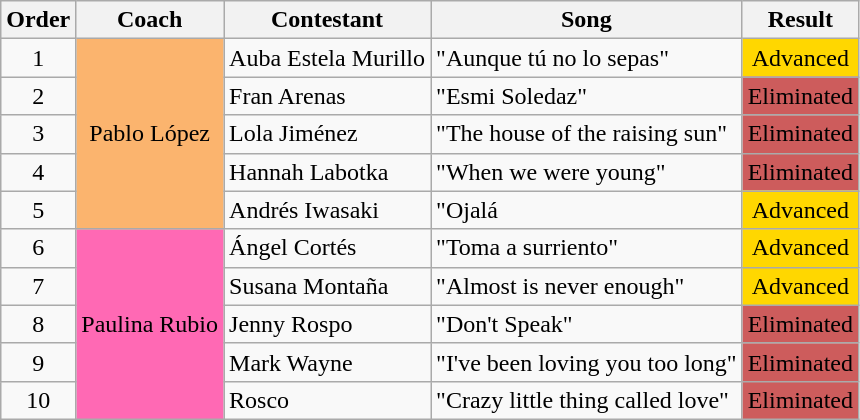<table class=wikitable>
<tr>
<th>Order</th>
<th>Coach</th>
<th>Contestant</th>
<th>Song</th>
<th>Result</th>
</tr>
<tr>
<td align=center>1</td>
<td rowspan=5 bgcolor=#fbb46e align=center>Pablo López</td>
<td>Auba Estela Murillo</td>
<td>"Aunque tú no lo sepas"</td>
<td bgcolor=Gold align=center>Advanced</td>
</tr>
<tr>
<td align=center>2</td>
<td>Fran Arenas</td>
<td>"Esmi Soledaz"</td>
<td bgcolor=IndianRed align=center>Eliminated</td>
</tr>
<tr>
<td align=center>3</td>
<td>Lola Jiménez</td>
<td>"The house of the raising sun"</td>
<td bgcolor=IndianRed align=center>Eliminated</td>
</tr>
<tr>
<td align=center>4</td>
<td>Hannah Labotka</td>
<td>"When we were young"</td>
<td bgcolor=IndianRed align=center>Eliminated</td>
</tr>
<tr>
<td align=center>5</td>
<td>Andrés Iwasaki</td>
<td>"Ojalá</td>
<td bgcolor=Gold align=center>Advanced</td>
</tr>
<tr>
<td align=center>6</td>
<td rowspan=5 bgcolor=#ff69b4 align=center>Paulina Rubio</td>
<td>Ángel Cortés</td>
<td>"Toma a surriento"</td>
<td bgcolor=Gold align=center>Advanced</td>
</tr>
<tr>
<td align=center>7</td>
<td>Susana Montaña</td>
<td>"Almost is never enough"</td>
<td bgcolor=Gold align=center>Advanced</td>
</tr>
<tr>
<td align=center>8</td>
<td>Jenny Rospo</td>
<td>"Don't Speak"</td>
<td bgcolor=IndianRed align=center>Eliminated</td>
</tr>
<tr>
<td align=center>9</td>
<td>Mark Wayne</td>
<td>"I've been loving you too long"</td>
<td bgcolor=IndianRed align=center>Eliminated</td>
</tr>
<tr>
<td align=center>10</td>
<td>Rosco</td>
<td>"Crazy little thing called love"</td>
<td bgcolor=IndianRed align=center>Eliminated</td>
</tr>
</table>
